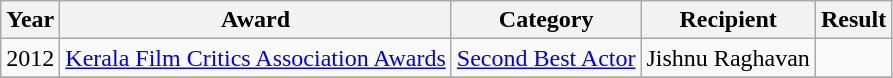<table class="wikitable sortable">
<tr>
<th>Year</th>
<th>Award</th>
<th>Category</th>
<th>Recipient</th>
<th>Result</th>
</tr>
<tr>
<td>2012</td>
<td><a href='#'>Kerala Film Critics Association Awards</a></td>
<td><a href='#'>Second Best Actor</a></td>
<td>Jishnu Raghavan</td>
<td></td>
</tr>
<tr>
</tr>
</table>
